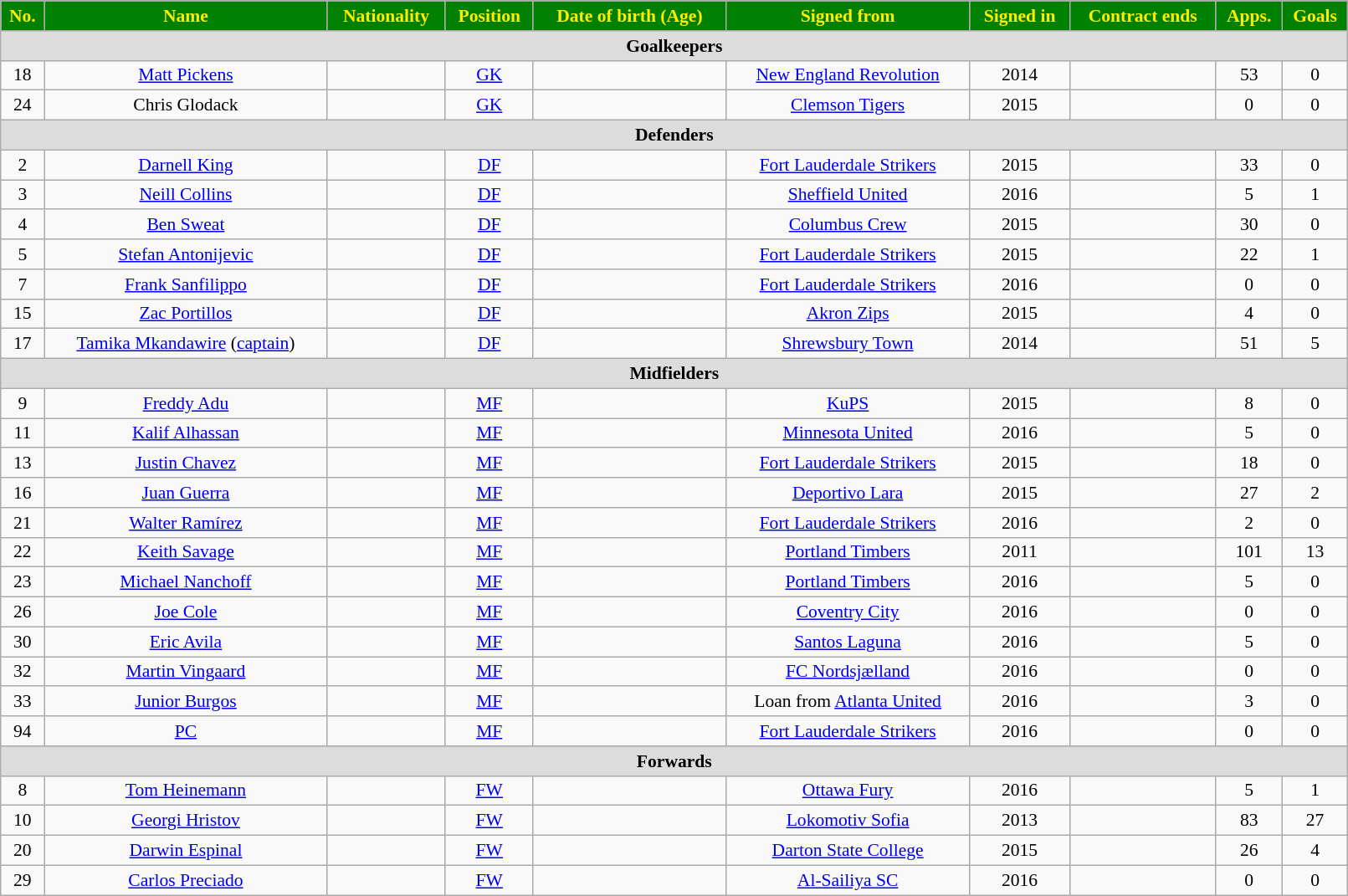<table class="wikitable"  style="text-align:center; font-size:90%; width:85%;">
<tr>
<th style="background:green; color:#fdee00; text-align:center;">No.</th>
<th style="background:green; color:#fdee00; text-align:center;">Name</th>
<th style="background:green; color:#fdee00; text-align:center;">Nationality</th>
<th style="background:green; color:#fdee00; text-align:center;">Position</th>
<th style="background:green; color:#fdee00; text-align:center;">Date of birth (Age)</th>
<th style="background:green; color:#fdee00; text-align:center;">Signed from</th>
<th style="background:green; color:#fdee00; text-align:center;">Signed in</th>
<th style="background:green; color:#fdee00; text-align:center;">Contract ends</th>
<th style="background:green; color:#fdee00; text-align:center;">Apps.</th>
<th style="background:green; color:#fdee00; text-align:center;">Goals</th>
</tr>
<tr>
<th colspan="11"  style="background:#dcdcdc; text-align:center;">Goalkeepers</th>
</tr>
<tr>
<td>18</td>
<td><a href='#'>Matt Pickens</a></td>
<td></td>
<td><a href='#'>GK</a></td>
<td></td>
<td><a href='#'>New England Revolution</a></td>
<td>2014</td>
<td></td>
<td>53</td>
<td>0</td>
</tr>
<tr>
<td>24</td>
<td>Chris Glodack</td>
<td></td>
<td><a href='#'>GK</a></td>
<td></td>
<td><a href='#'>Clemson Tigers</a></td>
<td>2015</td>
<td></td>
<td>0</td>
<td>0</td>
</tr>
<tr>
<th colspan="11"  style="background:#dcdcdc; text-align:center;">Defenders</th>
</tr>
<tr>
<td>2</td>
<td><a href='#'>Darnell King</a></td>
<td></td>
<td><a href='#'>DF</a></td>
<td></td>
<td><a href='#'>Fort Lauderdale Strikers</a></td>
<td>2015</td>
<td></td>
<td>33</td>
<td>0</td>
</tr>
<tr>
<td>3</td>
<td><a href='#'>Neill Collins</a></td>
<td></td>
<td><a href='#'>DF</a></td>
<td></td>
<td> <a href='#'>Sheffield United</a></td>
<td>2016</td>
<td></td>
<td>5</td>
<td>1</td>
</tr>
<tr>
<td>4</td>
<td><a href='#'>Ben Sweat</a></td>
<td></td>
<td><a href='#'>DF</a></td>
<td></td>
<td><a href='#'>Columbus Crew</a></td>
<td>2015</td>
<td></td>
<td>30</td>
<td>0</td>
</tr>
<tr>
<td>5</td>
<td><a href='#'>Stefan Antonijevic</a></td>
<td></td>
<td><a href='#'>DF</a></td>
<td></td>
<td><a href='#'>Fort Lauderdale Strikers</a></td>
<td>2015</td>
<td></td>
<td>22</td>
<td>1</td>
</tr>
<tr>
<td>7</td>
<td><a href='#'>Frank Sanfilippo</a></td>
<td></td>
<td><a href='#'>DF</a></td>
<td></td>
<td><a href='#'>Fort Lauderdale Strikers</a></td>
<td>2016</td>
<td></td>
<td>0</td>
<td>0</td>
</tr>
<tr>
<td>15</td>
<td><a href='#'>Zac Portillos</a></td>
<td></td>
<td><a href='#'>DF</a></td>
<td></td>
<td><a href='#'>Akron Zips</a></td>
<td>2015</td>
<td></td>
<td>4</td>
<td>0</td>
</tr>
<tr>
<td>17</td>
<td><a href='#'>Tamika Mkandawire</a> (<a href='#'>captain</a>)</td>
<td></td>
<td><a href='#'>DF</a></td>
<td></td>
<td> <a href='#'>Shrewsbury Town</a></td>
<td>2014</td>
<td></td>
<td>51</td>
<td>5</td>
</tr>
<tr>
<th colspan="11"  style="background:#dcdcdc; text-align:center;">Midfielders</th>
</tr>
<tr>
<td>9</td>
<td><a href='#'>Freddy Adu</a></td>
<td></td>
<td><a href='#'>MF</a></td>
<td></td>
<td> <a href='#'>KuPS</a></td>
<td>2015</td>
<td></td>
<td>8</td>
<td>0</td>
</tr>
<tr>
<td>11</td>
<td><a href='#'>Kalif Alhassan</a></td>
<td></td>
<td><a href='#'>MF</a></td>
<td></td>
<td><a href='#'>Minnesota United</a></td>
<td>2016</td>
<td></td>
<td>5</td>
<td>0</td>
</tr>
<tr>
<td>13</td>
<td><a href='#'>Justin Chavez</a></td>
<td></td>
<td><a href='#'>MF</a></td>
<td></td>
<td><a href='#'>Fort Lauderdale Strikers</a></td>
<td>2015</td>
<td></td>
<td>18</td>
<td>0<br></td>
</tr>
<tr>
<td>16</td>
<td><a href='#'>Juan Guerra</a></td>
<td></td>
<td><a href='#'>MF</a></td>
<td></td>
<td> <a href='#'>Deportivo Lara</a></td>
<td>2015</td>
<td></td>
<td>27</td>
<td>2<br></td>
</tr>
<tr>
<td>21</td>
<td><a href='#'>Walter Ramírez</a></td>
<td></td>
<td><a href='#'>MF</a></td>
<td></td>
<td><a href='#'>Fort Lauderdale Strikers</a></td>
<td>2016</td>
<td></td>
<td>2</td>
<td>0</td>
</tr>
<tr>
<td>22</td>
<td><a href='#'>Keith Savage</a></td>
<td></td>
<td><a href='#'>MF</a></td>
<td></td>
<td><a href='#'>Portland Timbers</a></td>
<td>2011</td>
<td></td>
<td>101</td>
<td>13</td>
</tr>
<tr>
<td>23</td>
<td><a href='#'>Michael Nanchoff</a></td>
<td></td>
<td><a href='#'>MF</a></td>
<td></td>
<td><a href='#'>Portland Timbers</a></td>
<td>2016</td>
<td></td>
<td>5</td>
<td>0</td>
</tr>
<tr>
<td>26</td>
<td><a href='#'>Joe Cole</a></td>
<td></td>
<td><a href='#'>MF</a></td>
<td></td>
<td><a href='#'>Coventry City</a></td>
<td>2016</td>
<td></td>
<td>0</td>
<td>0</td>
</tr>
<tr>
<td>30</td>
<td><a href='#'>Eric Avila</a></td>
<td></td>
<td><a href='#'>MF</a></td>
<td></td>
<td> <a href='#'>Santos Laguna</a></td>
<td>2016</td>
<td></td>
<td>5</td>
<td>0</td>
</tr>
<tr>
<td>32</td>
<td><a href='#'>Martin Vingaard</a></td>
<td></td>
<td><a href='#'>MF</a></td>
<td></td>
<td> <a href='#'>FC Nordsjælland</a></td>
<td>2016</td>
<td></td>
<td>0</td>
<td>0</td>
</tr>
<tr>
<td>33</td>
<td><a href='#'>Junior Burgos</a></td>
<td></td>
<td><a href='#'>MF</a></td>
<td></td>
<td>Loan from <a href='#'>Atlanta United</a></td>
<td>2016</td>
<td></td>
<td>3</td>
<td>0</td>
</tr>
<tr>
<td>94</td>
<td><a href='#'>PC</a></td>
<td></td>
<td><a href='#'>MF</a></td>
<td></td>
<td><a href='#'>Fort Lauderdale Strikers</a></td>
<td>2016</td>
<td></td>
<td>0</td>
<td>0</td>
</tr>
<tr>
<th colspan="11"  style="background:#dcdcdc; text-align:center;">Forwards</th>
</tr>
<tr>
<td>8</td>
<td><a href='#'>Tom Heinemann</a></td>
<td></td>
<td><a href='#'>FW</a></td>
<td></td>
<td><a href='#'>Ottawa Fury</a></td>
<td>2016</td>
<td></td>
<td>5</td>
<td>1</td>
</tr>
<tr>
<td>10</td>
<td><a href='#'>Georgi Hristov</a></td>
<td></td>
<td><a href='#'>FW</a></td>
<td></td>
<td> <a href='#'>Lokomotiv Sofia</a></td>
<td>2013</td>
<td></td>
<td>83</td>
<td>27</td>
</tr>
<tr>
<td>20</td>
<td><a href='#'>Darwin Espinal</a></td>
<td></td>
<td><a href='#'>FW</a></td>
<td></td>
<td><a href='#'>Darton State College</a></td>
<td>2015</td>
<td></td>
<td>26</td>
<td>4</td>
</tr>
<tr>
<td>29</td>
<td><a href='#'>Carlos Preciado</a></td>
<td></td>
<td><a href='#'>FW</a></td>
<td></td>
<td> <a href='#'>Al-Sailiya SC</a></td>
<td>2016</td>
<td></td>
<td>0</td>
<td>0</td>
</tr>
</table>
